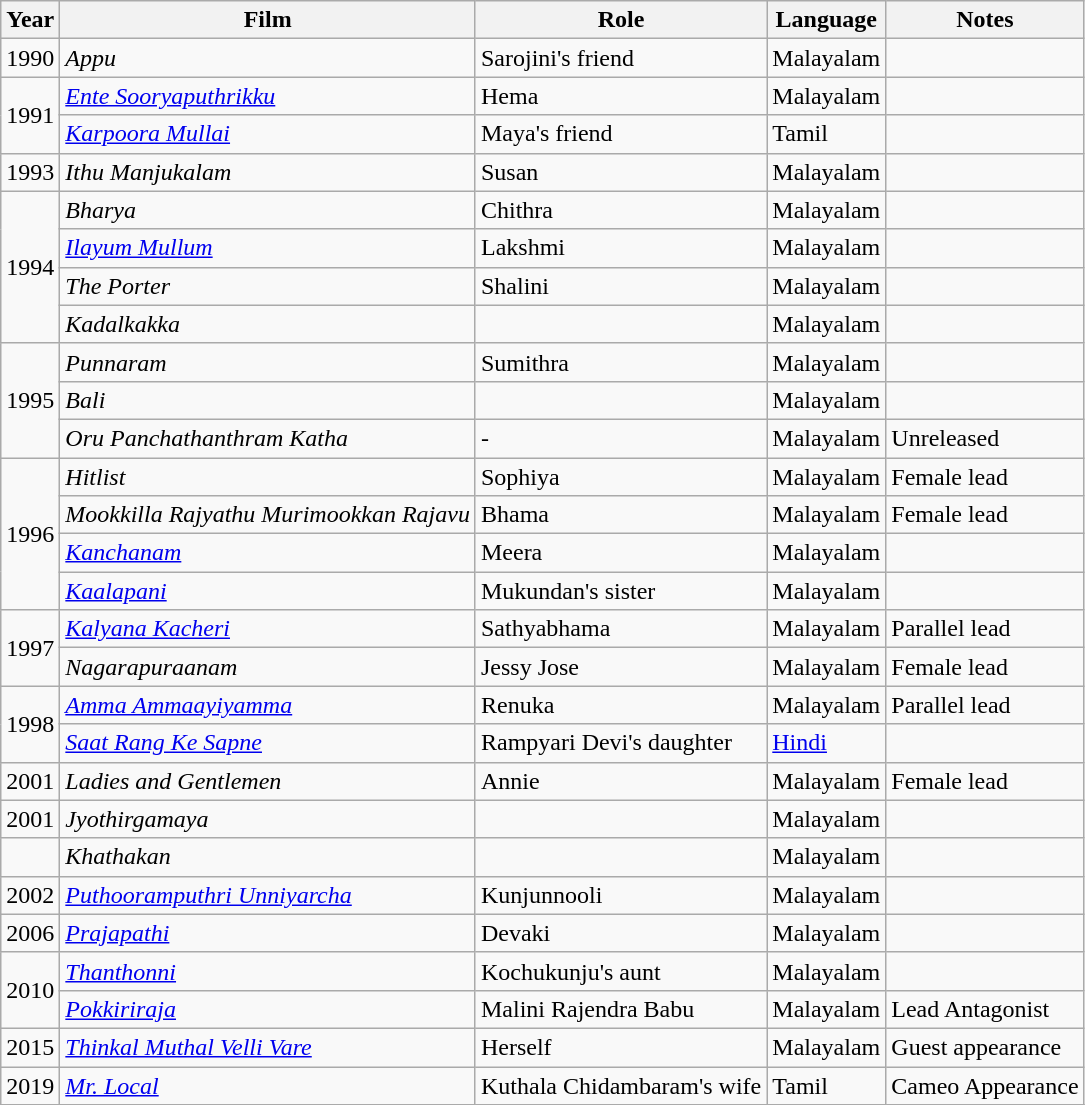<table class="wikitable sortable" style="text-align:left;">
<tr>
<th>Year</th>
<th>Film</th>
<th>Role</th>
<th>Language</th>
<th>Notes</th>
</tr>
<tr>
<td>1990</td>
<td><em>Appu</em></td>
<td>Sarojini's friend</td>
<td>Malayalam</td>
<td></td>
</tr>
<tr>
<td rowspan=2>1991</td>
<td><em><a href='#'>Ente Sooryaputhrikku</a></em></td>
<td>Hema</td>
<td>Malayalam</td>
<td></td>
</tr>
<tr>
<td><em><a href='#'>Karpoora Mullai</a></em></td>
<td>Maya's friend</td>
<td>Tamil</td>
<td></td>
</tr>
<tr>
<td>1993</td>
<td><em>Ithu Manjukalam</em></td>
<td>Susan</td>
<td>Malayalam</td>
<td></td>
</tr>
<tr>
<td Rowspan=4>1994</td>
<td><em>Bharya</em></td>
<td>Chithra</td>
<td>Malayalam</td>
<td></td>
</tr>
<tr>
<td><em><a href='#'>Ilayum Mullum</a></em></td>
<td>Lakshmi</td>
<td>Malayalam</td>
<td></td>
</tr>
<tr>
<td><em>The Porter</em></td>
<td>Shalini</td>
<td>Malayalam</td>
<td></td>
</tr>
<tr>
<td><em>Kadalkakka</em></td>
<td></td>
<td>Malayalam</td>
<td></td>
</tr>
<tr>
<td rowspan=3>1995</td>
<td><em>Punnaram</em></td>
<td>Sumithra</td>
<td>Malayalam</td>
<td></td>
</tr>
<tr>
<td><em>Bali</em></td>
<td></td>
<td>Malayalam</td>
<td></td>
</tr>
<tr>
<td><em>Oru Panchathanthram Katha</em></td>
<td>-</td>
<td>Malayalam</td>
<td>Unreleased</td>
</tr>
<tr>
<td rowspan=4>1996</td>
<td><em>Hitlist</em></td>
<td>Sophiya</td>
<td>Malayalam</td>
<td>Female lead</td>
</tr>
<tr>
<td><em>Mookkilla Rajyathu Murimookkan Rajavu</em></td>
<td>Bhama</td>
<td>Malayalam</td>
<td>Female lead</td>
</tr>
<tr>
<td><em><a href='#'>Kanchanam</a></em></td>
<td>Meera</td>
<td>Malayalam</td>
<td></td>
</tr>
<tr>
<td><em><a href='#'>Kaalapani</a></em></td>
<td>Mukundan's sister</td>
<td>Malayalam</td>
<td></td>
</tr>
<tr>
<td rowspan=2>1997</td>
<td><em><a href='#'>Kalyana Kacheri</a></em></td>
<td>Sathyabhama</td>
<td>Malayalam</td>
<td>Parallel lead</td>
</tr>
<tr>
<td><em>Nagarapuraanam</em></td>
<td>Jessy Jose</td>
<td>Malayalam</td>
<td>Female lead</td>
</tr>
<tr>
<td rowspan=2>1998</td>
<td><em><a href='#'>Amma Ammaayiyamma</a></em></td>
<td>Renuka</td>
<td>Malayalam</td>
<td>Parallel lead</td>
</tr>
<tr>
<td><em><a href='#'>Saat Rang Ke Sapne</a></em></td>
<td>Rampyari Devi's daughter</td>
<td><a href='#'>Hindi</a></td>
<td></td>
</tr>
<tr>
<td>2001</td>
<td><em>Ladies and Gentlemen</em></td>
<td>Annie</td>
<td>Malayalam</td>
<td>Female lead</td>
</tr>
<tr>
<td>2001</td>
<td><em>Jyothirgamaya</em></td>
<td></td>
<td>Malayalam</td>
<td></td>
</tr>
<tr>
<td></td>
<td><em>Khathakan</em></td>
<td></td>
<td>Malayalam</td>
<td></td>
</tr>
<tr>
<td>2002</td>
<td><em><a href='#'>Puthooramputhri Unniyarcha</a></em></td>
<td>Kunjunnooli</td>
<td>Malayalam</td>
<td></td>
</tr>
<tr>
<td>2006</td>
<td><em><a href='#'>Prajapathi</a></em></td>
<td>Devaki</td>
<td>Malayalam</td>
<td></td>
</tr>
<tr>
<td rowspan=2>2010</td>
<td><em><a href='#'>Thanthonni</a></em></td>
<td>Kochukunju's aunt</td>
<td>Malayalam</td>
<td></td>
</tr>
<tr>
<td><a href='#'><em>Pokkiriraja</em></a></td>
<td>Malini Rajendra Babu</td>
<td>Malayalam</td>
<td>Lead Antagonist</td>
</tr>
<tr>
<td>2015</td>
<td><em><a href='#'>Thinkal Muthal Velli Vare</a></em></td>
<td>Herself</td>
<td>Malayalam</td>
<td>Guest appearance</td>
</tr>
<tr>
<td>2019</td>
<td><em><a href='#'>Mr. Local</a></em></td>
<td>Kuthala Chidambaram's wife</td>
<td>Tamil</td>
<td>Cameo Appearance</td>
</tr>
<tr>
</tr>
</table>
